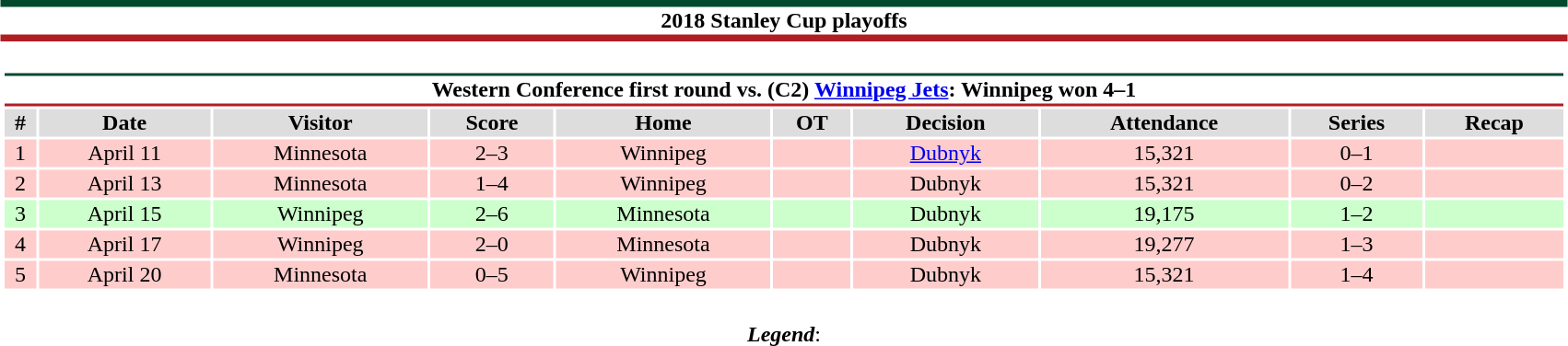<table class="toccolours" style="width:90%; clear:both; margin:1.5em auto; text-align:center;">
<tr>
<th colspan=10 style="background:#FFFFFF; border-top:#024930 5px solid; border-bottom:#AF1E24 5px solid;">2018 Stanley Cup playoffs</th>
</tr>
<tr>
<td colspan=10><br><table class="toccolours collapsible collapsed" style="width:100%;">
<tr>
<th colspan=10 style="background:#FFFFFF; border-top:#024930 2px solid; border-bottom:#AF1E24 2px solid;">Western Conference first round vs. (C2) <a href='#'>Winnipeg Jets</a>: Winnipeg won 4–1</th>
</tr>
<tr style="background:#ddd;">
<th>#</th>
<th>Date</th>
<th>Visitor</th>
<th>Score</th>
<th>Home</th>
<th>OT</th>
<th>Decision</th>
<th>Attendance</th>
<th>Series</th>
<th>Recap</th>
</tr>
<tr style="background:#fcc;">
<td>1</td>
<td>April 11</td>
<td>Minnesota</td>
<td>2–3</td>
<td>Winnipeg</td>
<td></td>
<td><a href='#'>Dubnyk</a></td>
<td>15,321</td>
<td>0–1</td>
<td></td>
</tr>
<tr style="background:#fcc;">
<td>2</td>
<td>April 13</td>
<td>Minnesota</td>
<td>1–4</td>
<td>Winnipeg</td>
<td></td>
<td>Dubnyk</td>
<td>15,321</td>
<td>0–2</td>
<td></td>
</tr>
<tr style="background:#cfc;">
<td>3</td>
<td>April 15</td>
<td>Winnipeg</td>
<td>2–6</td>
<td>Minnesota</td>
<td></td>
<td>Dubnyk</td>
<td>19,175</td>
<td>1–2</td>
<td></td>
</tr>
<tr style="background:#fcc;">
<td>4</td>
<td>April 17</td>
<td>Winnipeg</td>
<td>2–0</td>
<td>Minnesota</td>
<td></td>
<td>Dubnyk</td>
<td>19,277</td>
<td>1–3</td>
<td></td>
</tr>
<tr style="background:#fcc;">
<td>5</td>
<td>April 20</td>
<td>Minnesota</td>
<td>0–5</td>
<td>Winnipeg</td>
<td></td>
<td>Dubnyk</td>
<td>15,321</td>
<td>1–4</td>
<td></td>
</tr>
</table>
</td>
</tr>
<tr>
<td colspan="10" style="text-align:center;"><br><strong><em>Legend</em></strong>:

</td>
</tr>
</table>
